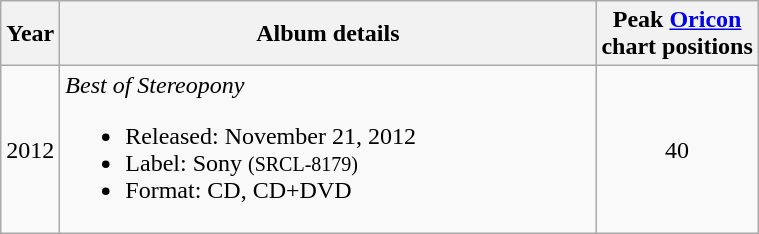<table class="wikitable" border="1">
<tr>
<th rowspan="1">Year</th>
<th rowspan="1" width="350">Album details</th>
<th colspan="1">Peak <a href='#'>Oricon</a><br> chart positions</th>
</tr>
<tr>
<td>2012</td>
<td align="left"><em>Best of Stereopony</em><br><ul><li>Released: November 21, 2012</li><li>Label: Sony <small>(SRCL-8179)</small></li><li>Format: CD, CD+DVD</li></ul></td>
<td align="center">40</td>
</tr>
</table>
